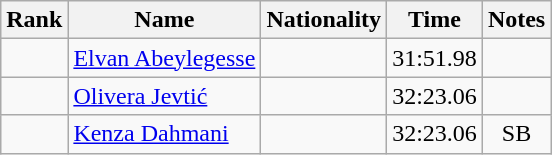<table class="wikitable sortable" style="text-align:center">
<tr>
<th>Rank</th>
<th>Name</th>
<th>Nationality</th>
<th>Time</th>
<th>Notes</th>
</tr>
<tr>
<td></td>
<td align=left><a href='#'>Elvan Abeylegesse</a></td>
<td align=left></td>
<td>31:51.98</td>
<td></td>
</tr>
<tr>
<td></td>
<td align=left><a href='#'>Olivera Jevtić</a></td>
<td align=left></td>
<td>32:23.06</td>
<td></td>
</tr>
<tr>
<td></td>
<td align=left><a href='#'>Kenza Dahmani</a></td>
<td align=left></td>
<td>32:23.06</td>
<td>SB</td>
</tr>
</table>
